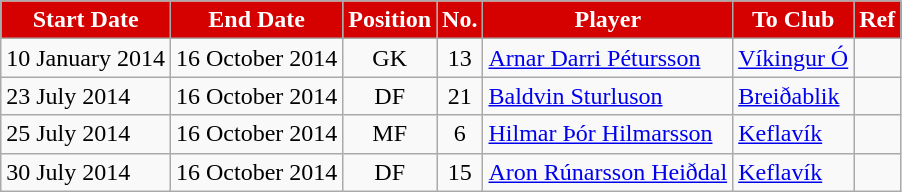<table class="wikitable sortable">
<tr>
<th style="background:#d50000; color:white;"><strong>Start Date</strong></th>
<th style="background:#d50000; color:white;"><strong>End Date</strong></th>
<th style="background:#d50000; color:white;"><strong>Position</strong></th>
<th style="background:#d50000; color:white;"><strong>No.</strong></th>
<th style="background:#d50000; color:white;"><strong>Player</strong></th>
<th style="background:#d50000; color:white;"><strong>To Club</strong></th>
<th style="background:#d50000; color:white;"><strong>Ref</strong></th>
</tr>
<tr>
<td>10 January 2014</td>
<td>16 October 2014</td>
<td style="text-align:center;">GK</td>
<td style="text-align:center;">13</td>
<td style="text-align:left;"> <a href='#'>Arnar Darri Pétursson</a></td>
<td style="text-align:left;"> <a href='#'>Víkingur Ó</a></td>
<td></td>
</tr>
<tr>
<td>23 July 2014</td>
<td>16 October 2014</td>
<td style="text-align:center;">DF</td>
<td style="text-align:center;">21</td>
<td style="text-align:left;"> <a href='#'>Baldvin Sturluson</a></td>
<td style="text-align:left;"> <a href='#'>Breiðablik</a></td>
<td></td>
</tr>
<tr>
<td>25 July 2014</td>
<td>16 October 2014</td>
<td style="text-align:center;">MF</td>
<td style="text-align:center;">6</td>
<td style="text-align:left;"> <a href='#'>Hilmar Þór Hilmarsson</a></td>
<td style="text-align:left;"> <a href='#'>Keflavík</a></td>
<td></td>
</tr>
<tr>
<td>30 July 2014</td>
<td>16 October 2014</td>
<td style="text-align:center;">DF</td>
<td style="text-align:center;">15</td>
<td style="text-align:left;"> <a href='#'>Aron Rúnarsson Heiðdal</a></td>
<td style="text-align:left;"> <a href='#'>Keflavík</a></td>
<td></td>
</tr>
</table>
